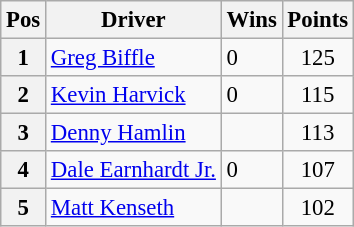<table class="wikitable" style="font-size: 95%;">
<tr>
<th>Pos</th>
<th>Driver</th>
<th>Wins</th>
<th>Points</th>
</tr>
<tr>
<th>1</th>
<td><a href='#'>Greg Biffle</a></td>
<td>0</td>
<td style="text-align:center;">125</td>
</tr>
<tr>
<th>2</th>
<td><a href='#'>Kevin Harvick</a></td>
<td>0</td>
<td style="text-align:center;">115</td>
</tr>
<tr>
<th>3</th>
<td><a href='#'>Denny Hamlin</a></td>
<td></td>
<td style="text-align:center;">113</td>
</tr>
<tr>
<th>4</th>
<td><a href='#'>Dale Earnhardt Jr.</a></td>
<td>0</td>
<td style="text-align:center;">107</td>
</tr>
<tr>
<th>5</th>
<td><a href='#'>Matt Kenseth</a></td>
<td></td>
<td style="text-align:center;">102</td>
</tr>
</table>
